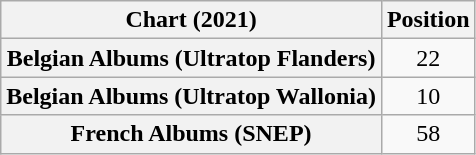<table class="wikitable sortable plainrowheaders" style="text-align:center">
<tr>
<th scope="col">Chart (2021)</th>
<th scope="col">Position</th>
</tr>
<tr>
<th scope="row">Belgian Albums (Ultratop Flanders)</th>
<td>22</td>
</tr>
<tr>
<th scope="row">Belgian Albums (Ultratop Wallonia)</th>
<td>10</td>
</tr>
<tr>
<th scope="row">French Albums (SNEP)</th>
<td>58</td>
</tr>
</table>
